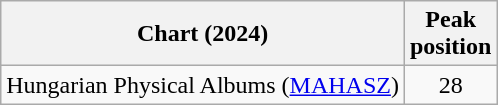<table class="wikitable sortable">
<tr>
<th>Chart (2024)</th>
<th>Peak<br>position</th>
</tr>
<tr>
<td>Hungarian Physical Albums (<a href='#'>MAHASZ</a>)</td>
<td style="text-align:center;">28</td>
</tr>
</table>
